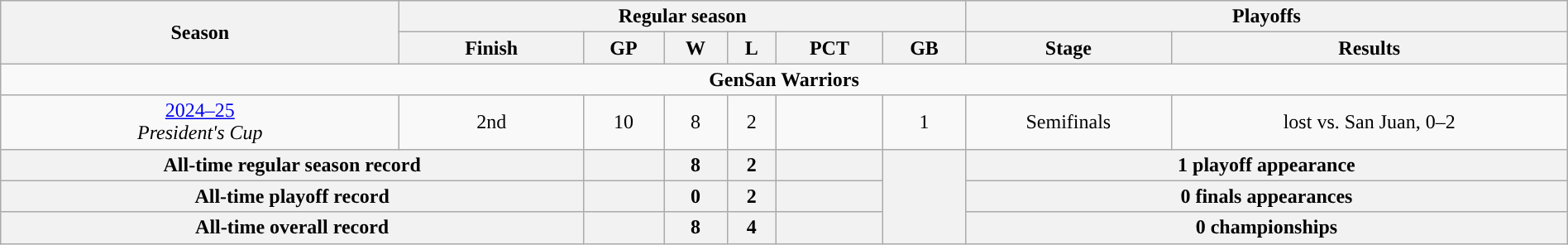<table class=wikitable style="width:100%; text-align:center">
<tr>
<th rowspan="2">Season</th>
<th colspan="6">Regular season</th>
<th colspan="2">Playoffs</th>
</tr>
<tr>
<th>Finish</th>
<th>GP</th>
<th>W</th>
<th>L</th>
<th>PCT</th>
<th>GB</th>
<th>Stage</th>
<th>Results</th>
</tr>
<tr>
<td colspan=10><span><strong>GenSan Warriors</strong></span></td>
</tr>
<tr>
<td><a href='#'>2024–25</a> <br> <em>President's Cup</em></td>
<td>2nd</td>
<td>10</td>
<td>8</td>
<td>2</td>
<td></td>
<td>1</td>
<td>Semifinals</td>
<td>lost vs. San Juan, 0–2</td>
</tr>
<tr>
<th colspan="2">All-time regular season record</th>
<th></th>
<th>8</th>
<th>2</th>
<th></th>
<th rowspan="3"></th>
<th colspan="2">1 playoff appearance</th>
</tr>
<tr>
<th colspan="2">All-time playoff record</th>
<th></th>
<th>0</th>
<th>2</th>
<th></th>
<th colspan="2">0 finals appearances</th>
</tr>
<tr>
<th colspan="2">All-time overall record</th>
<th></th>
<th>8</th>
<th>4</th>
<th></th>
<th colspan="2">0 championships</th>
</tr>
</table>
